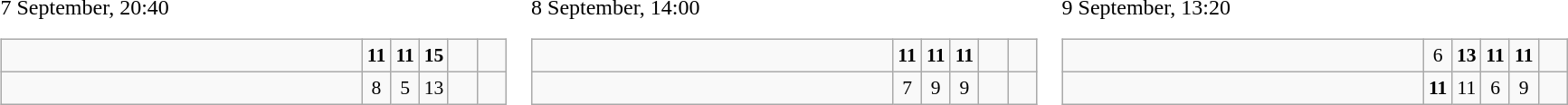<table>
<tr>
<td>7 September, 20:40<br><table class="wikitable" style="text-align:center; font-size:90%;">
<tr>
<td style="width:18em; text-align:left;"><strong></strong></td>
<td style="width:1em"><strong>11</strong></td>
<td style="width:1em"><strong>11</strong></td>
<td style="width:1em"><strong>15</strong></td>
<td style="width:1em"></td>
<td style="width:1em"></td>
</tr>
<tr>
<td style="text-align:left;"></td>
<td>8</td>
<td>5</td>
<td>13</td>
<td></td>
<td></td>
</tr>
</table>
</td>
<td>8 September, 14:00<br><table class="wikitable" style="text-align:center; font-size:90%;">
<tr>
<td style="width:18em; text-align:left;"><strong></strong></td>
<td style="width:1em"><strong>11</strong></td>
<td style="width:1em"><strong>11</strong></td>
<td style="width:1em"><strong>11</strong></td>
<td style="width:1em"></td>
<td style="width:1em"></td>
</tr>
<tr>
<td style="text-align:left;"></td>
<td>7</td>
<td>9</td>
<td>9</td>
<td></td>
<td></td>
</tr>
</table>
</td>
<td>9 September, 13:20<br><table class="wikitable" style="text-align:center; font-size:90%;">
<tr>
<td style="width:18em; text-align:left;"><strong></strong></td>
<td style="width:1em">6</td>
<td style="width:1em"><strong>13</strong></td>
<td style="width:1em"><strong>11</strong></td>
<td style="width:1em"><strong>11</strong></td>
<td style="width:1em"></td>
</tr>
<tr>
<td style="text-align:left;"></td>
<td><strong>11</strong></td>
<td>11</td>
<td>6</td>
<td>9</td>
<td></td>
</tr>
</table>
</td>
</tr>
</table>
